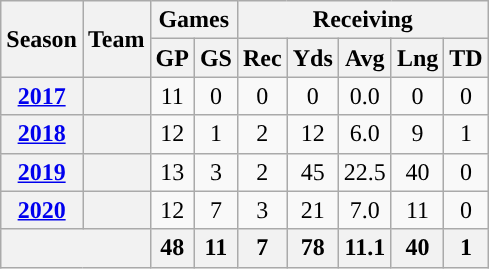<table class="wikitable" style="text-align:center;">
<tr>
<th rowspan="2">Season</th>
<th rowspan="2">Team</th>
<th colspan="2">Games</th>
<th colspan="5">Receiving</th>
</tr>
<tr>
<th>GP</th>
<th>GS</th>
<th>Rec</th>
<th>Yds</th>
<th>Avg</th>
<th>Lng</th>
<th>TD</th>
</tr>
<tr>
<th><a href='#'>2017</a></th>
<th><a href='#'></a></th>
<td>11</td>
<td>0</td>
<td>0</td>
<td>0</td>
<td>0.0</td>
<td>0</td>
<td>0</td>
</tr>
<tr>
<th><a href='#'>2018</a></th>
<th><a href='#'></a></th>
<td>12</td>
<td>1</td>
<td>2</td>
<td>12</td>
<td>6.0</td>
<td>9</td>
<td>1</td>
</tr>
<tr>
<th><a href='#'>2019</a></th>
<th><a href='#'></a></th>
<td>13</td>
<td>3</td>
<td>2</td>
<td>45</td>
<td>22.5</td>
<td>40</td>
<td>0</td>
</tr>
<tr>
<th><a href='#'>2020</a></th>
<th><a href='#'></a></th>
<td>12</td>
<td>7</td>
<td>3</td>
<td>21</td>
<td>7.0</td>
<td>11</td>
<td>0</td>
</tr>
<tr>
<th colspan="2"></th>
<th>48</th>
<th>11</th>
<th>7</th>
<th>78</th>
<th>11.1</th>
<th>40</th>
<th>1</th>
</tr>
</table>
